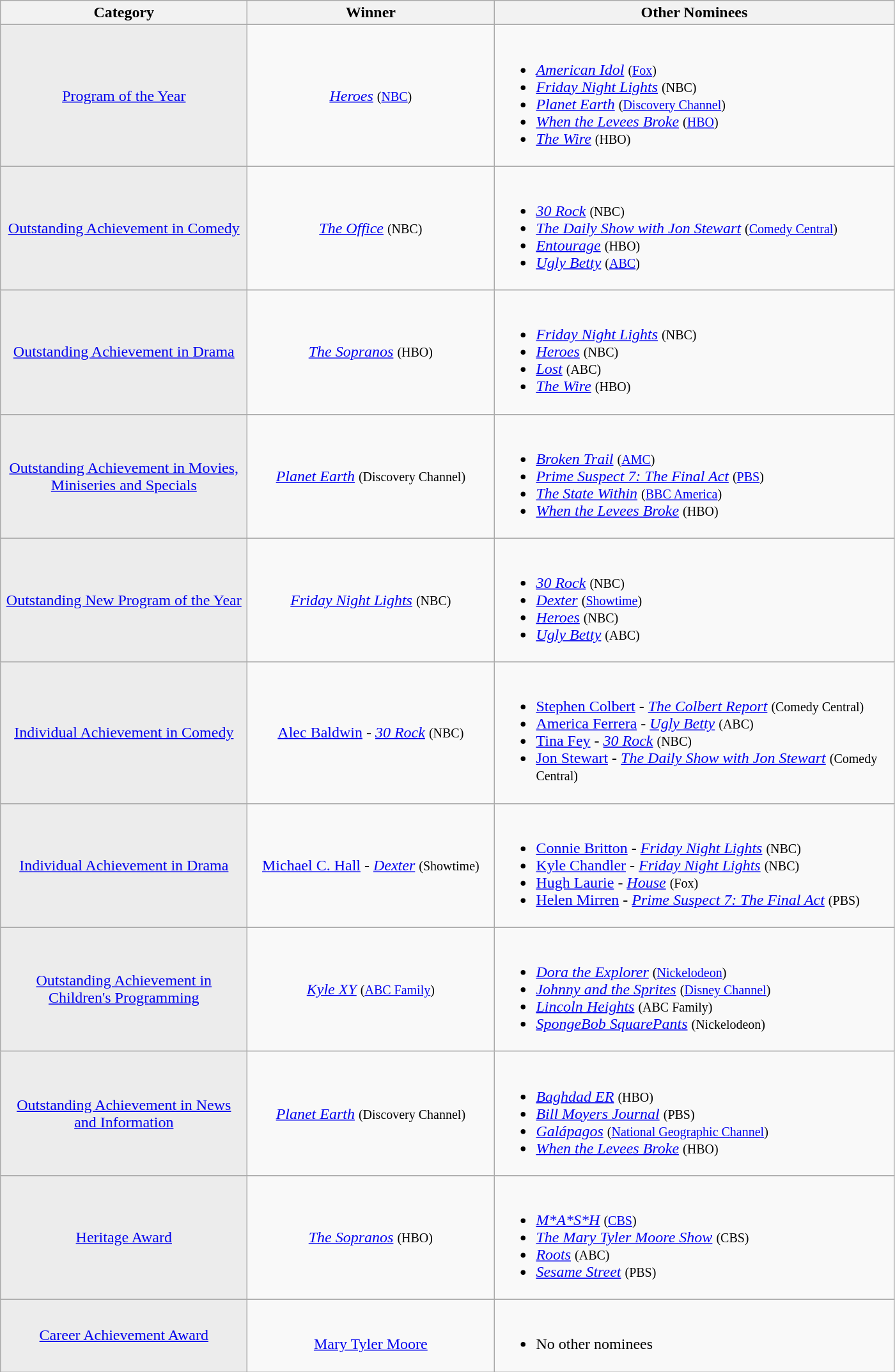<table class="wikitable">
<tr>
<th width="250">Category</th>
<th width="250">Winner</th>
<th width="410">Other Nominees</th>
</tr>
<tr>
<td align="center" style="background: #ececec; color: grey; vertical-align: middle; text-align: center;" class="table-na"><a href='#'>Program of the Year</a></td>
<td align="center"><em><a href='#'>Heroes</a></em> <small>(<a href='#'>NBC</a>)</small></td>
<td><br><ul><li><em><a href='#'>American Idol</a></em> <small>(<a href='#'>Fox</a>)</small></li><li><em><a href='#'>Friday Night Lights</a></em> <small>(NBC)</small></li><li><em><a href='#'>Planet Earth</a></em> <small>(<a href='#'>Discovery Channel</a>)</small></li><li><em><a href='#'>When the Levees Broke</a></em> <small>(<a href='#'>HBO</a>)</small></li><li><em><a href='#'>The Wire</a></em> <small>(HBO)</small></li></ul></td>
</tr>
<tr>
<td align="center" style="background: #ececec; color: grey; vertical-align: middle; text-align: center;" class="table-na"><a href='#'>Outstanding Achievement in Comedy</a></td>
<td align="center"><em><a href='#'>The Office</a></em> <small>(NBC)</small></td>
<td><br><ul><li><em><a href='#'>30 Rock</a></em> <small>(NBC)</small></li><li><em><a href='#'>The Daily Show with Jon Stewart</a></em> <small>(<a href='#'>Comedy Central</a>)</small></li><li><em><a href='#'>Entourage</a></em> <small>(HBO)</small></li><li><em><a href='#'>Ugly Betty</a></em> <small>(<a href='#'>ABC</a>)</small></li></ul></td>
</tr>
<tr>
<td align="center" style="background: #ececec; color: grey; vertical-align: middle; text-align: center;" class="table-na"><a href='#'>Outstanding Achievement in Drama</a></td>
<td align="center"><em><a href='#'>The Sopranos</a></em> <small>(HBO)</small></td>
<td><br><ul><li><em><a href='#'>Friday Night Lights</a></em> <small>(NBC)</small></li><li><em><a href='#'>Heroes</a></em> <small>(NBC)</small></li><li><em><a href='#'>Lost</a></em> <small>(ABC)</small></li><li><em><a href='#'>The Wire</a></em> <small>(HBO)</small></li></ul></td>
</tr>
<tr>
<td align="center" style="background: #ececec; color: grey; vertical-align: middle; text-align: center;" class="table-na"><a href='#'>Outstanding Achievement in Movies, Miniseries and Specials</a></td>
<td align="center"><em><a href='#'>Planet Earth</a></em> <small>(Discovery Channel)</small></td>
<td><br><ul><li><em><a href='#'>Broken Trail</a></em> <small>(<a href='#'>AMC</a>)</small></li><li><em><a href='#'>Prime Suspect 7: The Final Act</a></em> <small>(<a href='#'>PBS</a>)</small></li><li><em><a href='#'>The State Within</a></em> <small>(<a href='#'>BBC America</a>)</small></li><li><em><a href='#'>When the Levees Broke</a></em> <small>(HBO)</small></li></ul></td>
</tr>
<tr>
<td align="center" style="background: #ececec; color: grey; vertical-align: middle; text-align: center;" class="table-na"><a href='#'>Outstanding New Program of the Year</a></td>
<td align="center"><em><a href='#'>Friday Night Lights</a></em> <small>(NBC)</small></td>
<td><br><ul><li><em><a href='#'>30 Rock</a></em> <small>(NBC)</small></li><li><em><a href='#'>Dexter</a></em> <small>(<a href='#'>Showtime</a>)</small></li><li><em><a href='#'>Heroes</a></em> <small>(NBC)</small></li><li><em><a href='#'>Ugly Betty</a></em> <small>(ABC)</small></li></ul></td>
</tr>
<tr>
<td align="center" style="background: #ececec; color: grey; vertical-align: middle; text-align: center;" class="table-na"><a href='#'>Individual Achievement in Comedy</a></td>
<td align="center"><a href='#'>Alec Baldwin</a> - <em><a href='#'>30 Rock</a></em> <small>(NBC)</small></td>
<td><br><ul><li><a href='#'>Stephen Colbert</a> - <em><a href='#'>The Colbert Report</a></em> <small>(Comedy Central)</small></li><li><a href='#'>America Ferrera</a> - <em><a href='#'>Ugly Betty</a></em> <small>(ABC)</small></li><li><a href='#'>Tina Fey</a> - <em><a href='#'>30 Rock</a></em> <small>(NBC)</small></li><li><a href='#'>Jon Stewart</a> - <em><a href='#'>The Daily Show with Jon Stewart</a></em> <small>(Comedy Central)</small></li></ul></td>
</tr>
<tr>
<td align="center" style="background: #ececec; color: grey; vertical-align: middle; text-align: center;" class="table-na"><a href='#'>Individual Achievement in Drama</a></td>
<td align="center"><a href='#'>Michael C. Hall</a> - <em><a href='#'>Dexter</a></em> <small>(Showtime)</small></td>
<td><br><ul><li><a href='#'>Connie Britton</a> - <em><a href='#'>Friday Night Lights</a></em> <small>(NBC)</small></li><li><a href='#'>Kyle Chandler</a> - <em><a href='#'>Friday Night Lights</a></em> <small>(NBC)</small></li><li><a href='#'>Hugh Laurie</a> - <em><a href='#'>House</a></em> <small>(Fox)</small></li><li><a href='#'>Helen Mirren</a> - <em><a href='#'>Prime Suspect 7: The Final Act</a></em> <small>(PBS)</small></li></ul></td>
</tr>
<tr>
<td align="center" style="background: #ececec; color: grey; vertical-align: middle; text-align: center;" class="table-na"><a href='#'>Outstanding Achievement in Children's Programming</a></td>
<td align="center"><em><a href='#'>Kyle XY</a></em> <small>(<a href='#'>ABC Family</a>)</small></td>
<td><br><ul><li><em><a href='#'>Dora the Explorer</a></em> <small>(<a href='#'>Nickelodeon</a>)</small></li><li><em><a href='#'>Johnny and the Sprites</a></em> <small>(<a href='#'>Disney Channel</a>)</small></li><li><em><a href='#'>Lincoln Heights</a></em> <small>(ABC Family)</small></li><li><em><a href='#'>SpongeBob SquarePants</a></em> <small>(Nickelodeon)</small></li></ul></td>
</tr>
<tr>
<td align="center" style="background: #ececec; color: grey; vertical-align: middle; text-align: center;" class="table-na"><a href='#'>Outstanding Achievement in News and Information</a></td>
<td align="center"><em><a href='#'>Planet Earth</a></em> <small>(Discovery Channel)</small></td>
<td><br><ul><li><em><a href='#'>Baghdad ER</a></em> <small>(HBO)</small></li><li><em><a href='#'>Bill Moyers Journal</a></em> <small>(PBS)</small></li><li><em><a href='#'>Galápagos</a></em> <small>(<a href='#'>National Geographic Channel</a>)</small></li><li><em><a href='#'>When the Levees Broke</a></em> <small>(HBO)</small></li></ul></td>
</tr>
<tr>
<td align="center" style="background: #ececec; color: grey; vertical-align: middle; text-align: center;" class="table-na"><a href='#'>Heritage Award</a></td>
<td align="center"><em><a href='#'>The Sopranos</a></em> <small>(HBO)</small></td>
<td><br><ul><li><em><a href='#'>M*A*S*H</a></em> <small>(<a href='#'>CBS</a>)</small></li><li><em><a href='#'>The Mary Tyler Moore Show</a></em> <small>(CBS)</small></li><li><em><a href='#'>Roots</a></em> <small>(ABC)</small></li><li><em><a href='#'>Sesame Street</a></em> <small>(PBS)</small></li></ul></td>
</tr>
<tr>
<td align="center" style="background: #ececec; color: grey; vertical-align: middle; text-align: center;" class="table-na"><a href='#'>Career Achievement Award</a></td>
<td align="center"><br><a href='#'>Mary Tyler Moore</a></td>
<td><br><ul><li>No other nominees</li></ul></td>
</tr>
</table>
